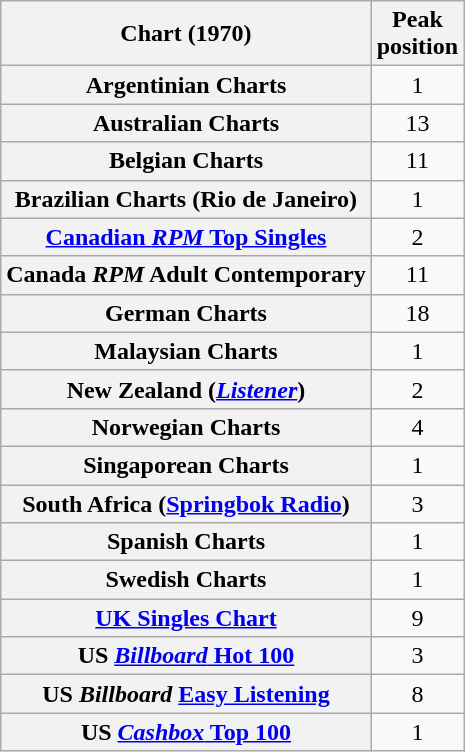<table class="wikitable sortable plainrowheaders">
<tr>
<th>Chart (1970)</th>
<th>Peak<br>position</th>
</tr>
<tr>
<th scope=row>Argentinian Charts</th>
<td style="text-align:center;">1</td>
</tr>
<tr>
<th scope=row>Australian Charts</th>
<td style="text-align:center;">13</td>
</tr>
<tr>
<th scope=row>Belgian Charts</th>
<td style="text-align:center;">11</td>
</tr>
<tr>
<th scope=row>Brazilian Charts (Rio de Janeiro)</th>
<td style="text-align:center;">1</td>
</tr>
<tr>
<th scope=row><a href='#'>Canadian <em>RPM</em> Top Singles</a></th>
<td style="text-align:center;">2</td>
</tr>
<tr>
<th scope=row>Canada <em>RPM</em> Adult Contemporary</th>
<td style="text-align:center;">11</td>
</tr>
<tr>
<th scope=row>German Charts</th>
<td style="text-align:center;">18</td>
</tr>
<tr>
<th scope=row>Malaysian Charts</th>
<td style="text-align:center;">1</td>
</tr>
<tr>
<th scope=row>New Zealand (<em><a href='#'>Listener</a></em>)</th>
<td style="text-align:center;">2</td>
</tr>
<tr>
<th scope=row>Norwegian Charts</th>
<td style="text-align:center;">4</td>
</tr>
<tr>
<th scope=row>Singaporean Charts</th>
<td style="text-align:center;">1</td>
</tr>
<tr>
<th scope=row>South Africa (<a href='#'>Springbok Radio</a>)</th>
<td align="center">3</td>
</tr>
<tr>
<th scope=row>Spanish Charts</th>
<td style="text-align:center;">1</td>
</tr>
<tr>
<th scope=row>Swedish Charts</th>
<td style="text-align:center;">1</td>
</tr>
<tr>
<th scope=row><a href='#'>UK Singles Chart</a></th>
<td style="text-align:center;">9</td>
</tr>
<tr>
<th scope=row>US <a href='#'><em>Billboard</em> Hot 100</a></th>
<td style="text-align:center;">3</td>
</tr>
<tr>
<th scope=row>US <em>Billboard</em> <a href='#'>Easy Listening</a></th>
<td align="center">8</td>
</tr>
<tr>
<th scope=row>US <a href='#'><em>Cashbox</em> Top 100</a></th>
<td style="text-align:center;">1</td>
</tr>
</table>
